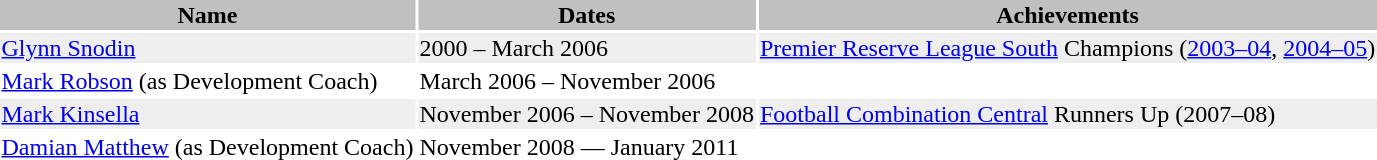<table class="toccolours">
<tr>
<th bgcolor=silver>Name</th>
<th bgcolor=silver>Dates</th>
<th bgcolor=silver>Achievements</th>
</tr>
<tr bgcolor=#eeeeee>
<td> <a href='#'>Glynn Snodin</a></td>
<td>2000 – March 2006</td>
<td><a href='#'>Premier Reserve League South</a> Champions (<a href='#'>2003–04</a>, <a href='#'>2004–05</a>)</td>
</tr>
<tr>
<td> <a href='#'>Mark Robson</a> (as Development Coach)</td>
<td>March 2006 – November 2006</td>
<td></td>
</tr>
<tr bgcolor=#eeeeee>
<td> <a href='#'>Mark Kinsella</a></td>
<td>November 2006 – November 2008</td>
<td><a href='#'>Football Combination Central</a> Runners Up (2007–08)</td>
</tr>
<tr>
<td> <a href='#'>Damian Matthew</a> (as Development Coach)</td>
<td>November 2008 — January 2011</td>
<td></td>
</tr>
</table>
